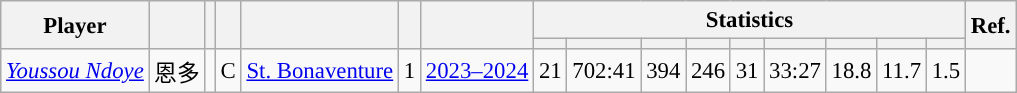<table class="wikitable sortable" style="font-size:95%; text-align:right;">
<tr>
<th rowspan="2">Player</th>
<th rowspan="2"></th>
<th rowspan="2"></th>
<th rowspan="2"></th>
<th rowspan="2"></th>
<th rowspan="2"></th>
<th rowspan="2"></th>
<th colspan="9">Statistics</th>
<th rowspan="2">Ref.</th>
</tr>
<tr>
<th></th>
<th></th>
<th></th>
<th></th>
<th></th>
<th></th>
<th></th>
<th></th>
<th></th>
</tr>
<tr>
<td align="left"><em><a href='#'>Youssou Ndoye</a></em></td>
<td align="left">恩多</td>
<td align="center"></td>
<td align="center">C</td>
<td align="left"><a href='#'>St. Bonaventure</a></td>
<td align="center">1</td>
<td align="center"><a href='#'>2023–2024</a></td>
<td>21</td>
<td>702:41</td>
<td>394</td>
<td>246</td>
<td>31</td>
<td>33:27</td>
<td>18.8</td>
<td>11.7</td>
<td>1.5</td>
<td align="center"></td>
</tr>
</table>
